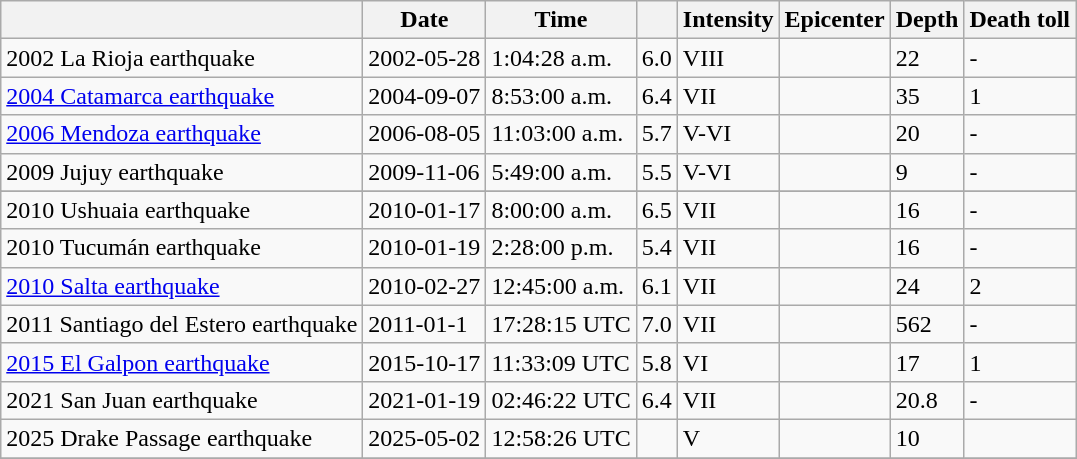<table class="wikitable sortable">
<tr>
<th></th>
<th>Date</th>
<th>Time</th>
<th></th>
<th>Intensity</th>
<th>Epicenter</th>
<th>Depth</th>
<th>Death toll</th>
</tr>
<tr>
<td>2002 La Rioja earthquake</td>
<td>2002-05-28</td>
<td>1:04:28 a.m.</td>
<td>6.0</td>
<td>VIII</td>
<td></td>
<td>22</td>
<td>-<br></td>
</tr>
<tr>
<td><a href='#'>2004 Catamarca earthquake</a></td>
<td>2004-09-07</td>
<td>8:53:00 a.m.</td>
<td>6.4</td>
<td>VII</td>
<td></td>
<td>35</td>
<td>1<br></td>
</tr>
<tr>
<td><a href='#'>2006 Mendoza earthquake</a></td>
<td>2006-08-05</td>
<td>11:03:00 a.m.</td>
<td>5.7</td>
<td>V-VI</td>
<td></td>
<td>20</td>
<td>-<br></td>
</tr>
<tr>
<td>2009 Jujuy earthquake</td>
<td>2009-11-06</td>
<td>5:49:00 a.m.</td>
<td>5.5</td>
<td>V-VI</td>
<td></td>
<td>9</td>
<td>-<br></td>
</tr>
<tr>
</tr>
<tr>
<td>2010 Ushuaia earthquake</td>
<td>2010-01-17</td>
<td>8:00:00 a.m.</td>
<td>6.5</td>
<td>VII</td>
<td></td>
<td>16</td>
<td>-<br></td>
</tr>
<tr>
<td>2010 Tucumán earthquake</td>
<td>2010-01-19</td>
<td>2:28:00 p.m.</td>
<td>5.4</td>
<td>VII</td>
<td></td>
<td>16</td>
<td>-</td>
</tr>
<tr>
<td><a href='#'>2010 Salta earthquake</a></td>
<td>2010-02-27</td>
<td>12:45:00 a.m.</td>
<td>6.1</td>
<td>VII</td>
<td></td>
<td>24</td>
<td>2</td>
</tr>
<tr>
<td>2011 Santiago del Estero earthquake</td>
<td>2011-01-1</td>
<td>17:28:15 UTC</td>
<td>7.0</td>
<td>VII</td>
<td></td>
<td>562</td>
<td>-</td>
</tr>
<tr>
<td><a href='#'>2015 El Galpon earthquake</a></td>
<td>2015-10-17</td>
<td>11:33:09 UTC</td>
<td>5.8</td>
<td>VI</td>
<td></td>
<td>17</td>
<td>1</td>
</tr>
<tr>
<td>2021 San Juan earthquake</td>
<td>2021-01-19</td>
<td>02:46:22 UTC</td>
<td>6.4</td>
<td>VII</td>
<td></td>
<td>20.8</td>
<td>-</td>
</tr>
<tr>
<td>2025 Drake Passage earthquake</td>
<td>2025-05-02</td>
<td>12:58:26 UTC</td>
<td></td>
<td>V</td>
<td></td>
<td>10</td>
<td></td>
</tr>
<tr>
</tr>
</table>
